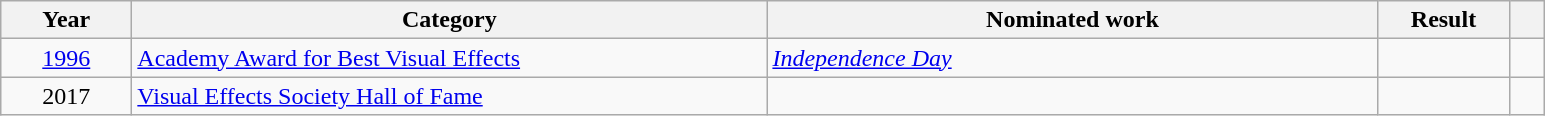<table class=wikitable>
<tr>
<th scope="col" style="width:5em;">Year</th>
<th scope="col" style="width:26em;">Category</th>
<th scope="col" style="width:25em;">Nominated work</th>
<th scope="col" style="width:5em;">Result</th>
<th scope="col" style="width:1em;"></th>
</tr>
<tr>
<td style="text-align:center;"><a href='#'>1996</a></td>
<td><a href='#'>Academy Award for Best Visual Effects</a></td>
<td><em><a href='#'>Independence Day</a></em></td>
<td></td>
<td style="text-align:center;"></td>
</tr>
<tr>
<td style="text-align:center;">2017</td>
<td><a href='#'>Visual Effects Society Hall of Fame</a></td>
<td></td>
<td></td>
<td style="text-align:center;"></td>
</tr>
</table>
